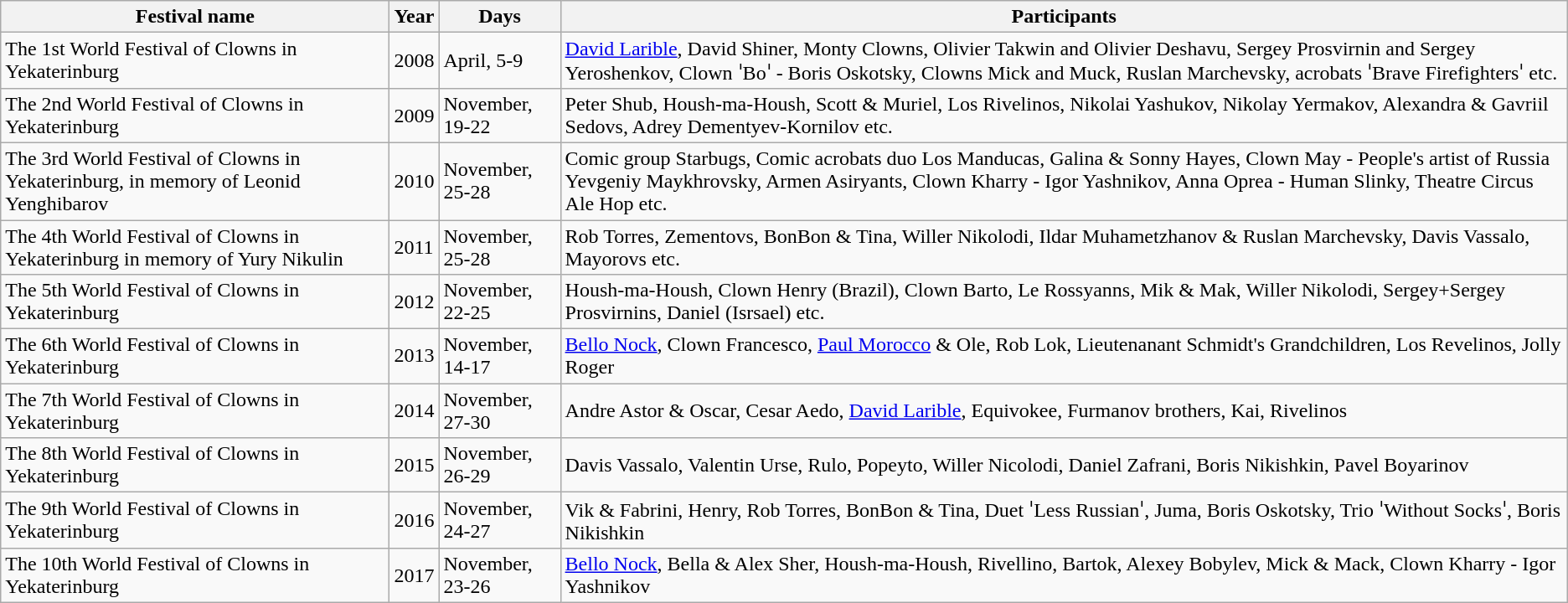<table class="wikitable">
<tr>
<th>Festival name</th>
<th>Year</th>
<th>Days</th>
<th>Participants</th>
</tr>
<tr>
<td>The 1st World Festival of Clowns in Yekaterinburg</td>
<td>2008</td>
<td>April, 5-9</td>
<td><a href='#'>David Larible</a>, David Shiner, Monty Clowns, Olivier Takwin and Olivier Deshavu, Sergey Prosvirnin and Sergey Yeroshenkov, Clown ˈBoˈ - Boris Oskotsky, Clowns Mick and Muck, Ruslan Marchevsky, acrobats ˈBrave Firefightersˈ etc.</td>
</tr>
<tr>
<td>The 2nd World Festival of Clowns in Yekaterinburg</td>
<td>2009</td>
<td>November, 19-22</td>
<td>Peter Shub, Housh-ma-Housh, Scott & Muriel, Los Rivelinos, Nikolai Yashukov, Nikolay Yermakov, Alexandra & Gavriil Sedovs, Adrey Dementyev-Kornilov etc.</td>
</tr>
<tr>
<td>The 3rd World Festival of Clowns in Yekaterinburg, in memory of Leonid Yenghibarov</td>
<td>2010</td>
<td>November, 25-28</td>
<td>Comic group Starbugs, Comic acrobats duo Los Manducas, Galina & Sonny Hayes, Clown May - People's artist of Russia Yevgeniy Maykhrovsky, Armen Asiryants, Clown Kharry - Igor Yashnikov, Anna Oprea - Human Slinky, Theatre Circus Ale Hop etc.</td>
</tr>
<tr>
<td>The 4th World Festival of Clowns in Yekaterinburg in memory of Yury Nikulin</td>
<td>2011</td>
<td>November, 25-28</td>
<td>Rob Torres, Zementovs, BonBon & Tina, Willer Nikolodi, Ildar Muhametzhanov & Ruslan Marchevsky, Davis Vassalo, Mayorovs etc.</td>
</tr>
<tr>
<td>The 5th World Festival of Clowns in Yekaterinburg</td>
<td>2012</td>
<td>November, 22-25</td>
<td>Housh-ma-Housh, Clown Henry  (Brazil), Clown Barto, Le Rossyanns, Mik & Mak, Willer Nikolodi, Sergey+Sergey Prosvirnins, Daniel (Isrsael) etc.</td>
</tr>
<tr>
<td>The 6th World Festival of Clowns in Yekaterinburg</td>
<td>2013</td>
<td>November, 14-17</td>
<td><a href='#'>Bello Nock</a>, Clown Francesco, <a href='#'>Paul Morocco</a> & Ole, Rob Lok, Lieutenanant Schmidt's Grandchildren, Los Revelinos, Jolly Roger</td>
</tr>
<tr>
<td>The 7th World Festival of Clowns in Yekaterinburg</td>
<td>2014</td>
<td>November, 27-30</td>
<td>Andre Astor & Oscar, Cesar Aedo, <a href='#'>David Larible</a>, Equivokee, Furmanov brothers, Kai, Rivelinos</td>
</tr>
<tr>
<td>The 8th World Festival of Clowns in Yekaterinburg</td>
<td>2015</td>
<td>November, 26-29</td>
<td>Davis Vassalo, Valentin Urse, Rulo, Popeyto, Willer Nicolodi, Daniel Zafrani,  Boris Nikishkin, Pavel Boyarinov</td>
</tr>
<tr>
<td>The 9th World Festival of Clowns in Yekaterinburg</td>
<td>2016</td>
<td>November, 24-27</td>
<td>Vik & Fabrini, Henry, Rob Torres, BonBon & Tina, Duet ˈLess Russianˈ, Juma, Boris Oskotsky, Trio ˈWithout Socksˈ, Boris Nikishkin</td>
</tr>
<tr>
<td>The 10th World Festival of Clowns in Yekaterinburg</td>
<td>2017</td>
<td>November, 23-26</td>
<td><a href='#'>Bello Nock</a>, Bella & Alex Sher, Housh-ma-Housh, Rivellino, Bartok, Alexey Bobylev, Mick & Mack, Clown Kharry - Igor Yashnikov</td>
</tr>
</table>
